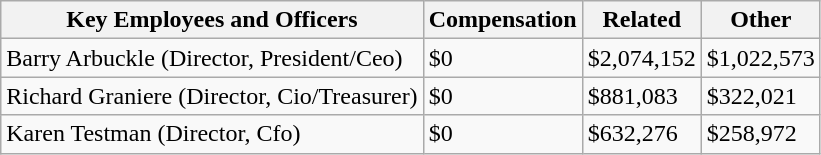<table class="wikitable">
<tr>
<th>Key Employees and Officers</th>
<th>Compensation</th>
<th>Related</th>
<th>Other</th>
</tr>
<tr>
<td>Barry Arbuckle (Director, President/Ceo)</td>
<td>$0</td>
<td>$2,074,152</td>
<td>$1,022,573</td>
</tr>
<tr>
<td>Richard Graniere (Director, Cio/Treasurer)</td>
<td>$0</td>
<td>$881,083</td>
<td>$322,021</td>
</tr>
<tr>
<td>Karen Testman (Director, Cfo)</td>
<td>$0</td>
<td>$632,276</td>
<td>$258,972</td>
</tr>
</table>
